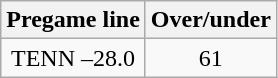<table class="wikitable">
<tr align="center">
<th style=>Pregame line</th>
<th style=>Over/under</th>
</tr>
<tr align="center">
<td>TENN –28.0</td>
<td>61</td>
</tr>
</table>
